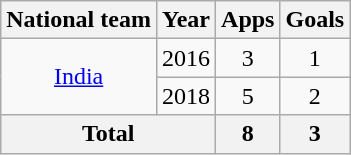<table class="wikitable" style="text-align:center">
<tr>
<th>National team</th>
<th>Year</th>
<th>Apps</th>
<th>Goals</th>
</tr>
<tr>
<td rowspan="2"><a href='#'>India</a></td>
<td>2016</td>
<td>3</td>
<td>1</td>
</tr>
<tr>
<td>2018</td>
<td>5</td>
<td>2</td>
</tr>
<tr>
<th colspan="2">Total</th>
<th>8</th>
<th>3</th>
</tr>
</table>
